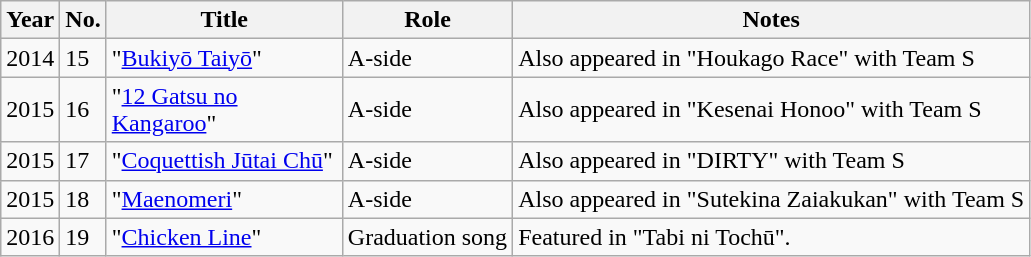<table class="wikitable sortable">
<tr>
<th>Year</th>
<th data-sort-type="number">No. </th>
<th style="width:150px;">Title </th>
<th>Role</th>
<th class="unsortable">Notes </th>
</tr>
<tr>
<td>2014</td>
<td>15</td>
<td>"<a href='#'>Bukiyō Taiyō</a>"</td>
<td>A-side</td>
<td>Also appeared in "Houkago Race" with Team S</td>
</tr>
<tr>
<td>2015</td>
<td>16</td>
<td>"<a href='#'>12 Gatsu no Kangaroo</a>"</td>
<td>A-side</td>
<td>Also appeared in "Kesenai Honoo" with Team S</td>
</tr>
<tr>
<td>2015</td>
<td>17</td>
<td>"<a href='#'>Coquettish Jūtai Chū</a>"</td>
<td>A-side</td>
<td>Also appeared in "DIRTY" with Team S</td>
</tr>
<tr>
<td>2015</td>
<td>18</td>
<td>"<a href='#'>Maenomeri</a>"</td>
<td>A-side</td>
<td>Also appeared in "Sutekina Zaiakukan" with Team S</td>
</tr>
<tr>
<td>2016</td>
<td>19</td>
<td>"<a href='#'>Chicken Line</a>"</td>
<td>Graduation song</td>
<td>Featured in "Tabi ni Tochū".</td>
</tr>
</table>
